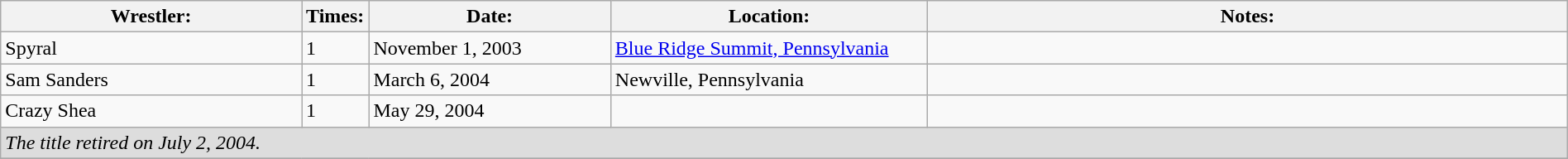<table class="wikitable" width=100%>
<tr>
<th width=20%>Wrestler:</th>
<th width=0%>Times:</th>
<th width=16%>Date:</th>
<th width=21%>Location:</th>
<th width=43%>Notes:</th>
</tr>
<tr>
<td>Spyral</td>
<td>1</td>
<td>November 1, 2003</td>
<td><a href='#'>Blue Ridge Summit, Pennsylvania</a></td>
<td></td>
</tr>
<tr>
<td>Sam Sanders</td>
<td>1</td>
<td>March 6, 2004</td>
<td>Newville, Pennsylvania</td>
<td></td>
</tr>
<tr>
<td>Crazy Shea</td>
<td>1</td>
<td>May 29, 2004</td>
<td></td>
<td></td>
</tr>
<tr>
<td style="background: #dddddd;" colspan=5><em>The title retired on July 2, 2004.</em></td>
</tr>
<tr>
</tr>
</table>
